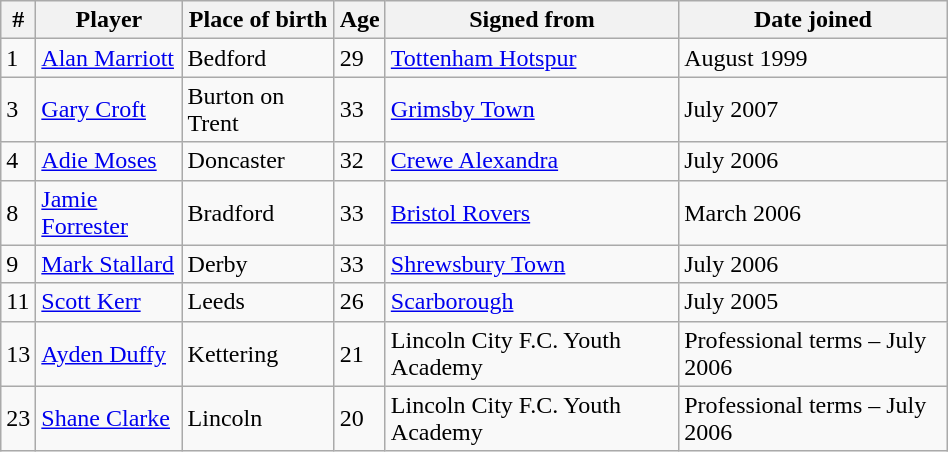<table class="wikitable" style="text-align:center; width:50%; text-align:left">
<tr>
<th>#</th>
<th>Player</th>
<th>Place of birth</th>
<th>Age</th>
<th>Signed from</th>
<th>Date joined</th>
</tr>
<tr --->
<td>1</td>
<td> <a href='#'>Alan Marriott</a></td>
<td>Bedford</td>
<td>29</td>
<td><a href='#'>Tottenham Hotspur</a></td>
<td>August 1999</td>
</tr>
<tr --->
<td>3</td>
<td> <a href='#'>Gary Croft</a></td>
<td>Burton on Trent</td>
<td>33</td>
<td><a href='#'>Grimsby Town</a></td>
<td>July 2007</td>
</tr>
<tr --->
<td>4</td>
<td> <a href='#'>Adie Moses</a></td>
<td>Doncaster</td>
<td>32</td>
<td><a href='#'>Crewe Alexandra</a></td>
<td>July 2006</td>
</tr>
<tr --->
<td>8</td>
<td> <a href='#'>Jamie Forrester</a></td>
<td>Bradford</td>
<td>33</td>
<td><a href='#'>Bristol Rovers</a></td>
<td>March 2006</td>
</tr>
<tr --->
<td>9</td>
<td> <a href='#'>Mark Stallard</a></td>
<td>Derby</td>
<td>33</td>
<td><a href='#'>Shrewsbury Town</a></td>
<td>July 2006</td>
</tr>
<tr --->
<td>11</td>
<td> <a href='#'>Scott Kerr</a></td>
<td>Leeds</td>
<td>26</td>
<td><a href='#'>Scarborough</a></td>
<td>July 2005</td>
</tr>
<tr --->
<td>13</td>
<td> <a href='#'>Ayden Duffy</a></td>
<td>Kettering</td>
<td>21</td>
<td>Lincoln City F.C. Youth Academy</td>
<td>Professional terms – July 2006</td>
</tr>
<tr --->
<td>23</td>
<td> <a href='#'>Shane Clarke</a></td>
<td>Lincoln</td>
<td>20</td>
<td>Lincoln City F.C. Youth Academy</td>
<td>Professional terms – July 2006</td>
</tr>
</table>
